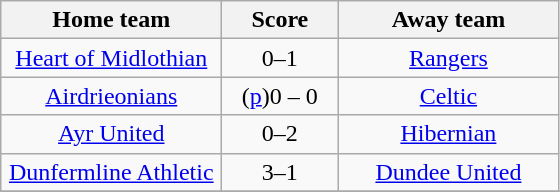<table class="wikitable" style="text-align: center">
<tr>
<th width=140>Home team</th>
<th width=70>Score</th>
<th width=140>Away team</th>
</tr>
<tr>
<td><a href='#'>Heart of Midlothian</a></td>
<td>0–1</td>
<td><a href='#'>Rangers</a></td>
</tr>
<tr>
<td><a href='#'>Airdrieonians</a></td>
<td>(<a href='#'>p</a>)0 – 0</td>
<td><a href='#'>Celtic</a></td>
</tr>
<tr>
<td><a href='#'>Ayr United</a></td>
<td>0–2</td>
<td><a href='#'>Hibernian</a></td>
</tr>
<tr>
<td><a href='#'>Dunfermline Athletic</a></td>
<td>3–1</td>
<td><a href='#'>Dundee United</a></td>
</tr>
<tr>
</tr>
</table>
